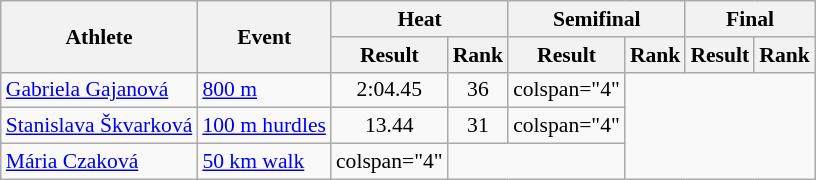<table class="wikitable" style="font-size:90%">
<tr>
<th rowspan="2">Athlete</th>
<th rowspan="2">Event</th>
<th colspan="2">Heat</th>
<th colspan="2">Semifinal</th>
<th colspan="2">Final</th>
</tr>
<tr>
<th>Result</th>
<th>Rank</th>
<th>Result</th>
<th>Rank</th>
<th>Result</th>
<th>Rank</th>
</tr>
<tr style=text-align:center>
<td style=text-align:left><a href='#'>Gabriela Gajanová</a></td>
<td style=text-align:left><a href='#'>800 m</a></td>
<td>2:04.45</td>
<td>36</td>
<td>colspan="4" </td>
</tr>
<tr style=text-align:center>
<td style=text-align:left><a href='#'>Stanislava Škvarková</a></td>
<td style=text-align:left><a href='#'>100 m hurdles</a></td>
<td>13.44</td>
<td>31</td>
<td>colspan="4" </td>
</tr>
<tr style=text-align:center>
<td style=text-align:left><a href='#'>Mária Czaková</a></td>
<td style=text-align:left><a href='#'>50 km walk</a></td>
<td>colspan="4" </td>
<td colspan="2"></td>
</tr>
</table>
